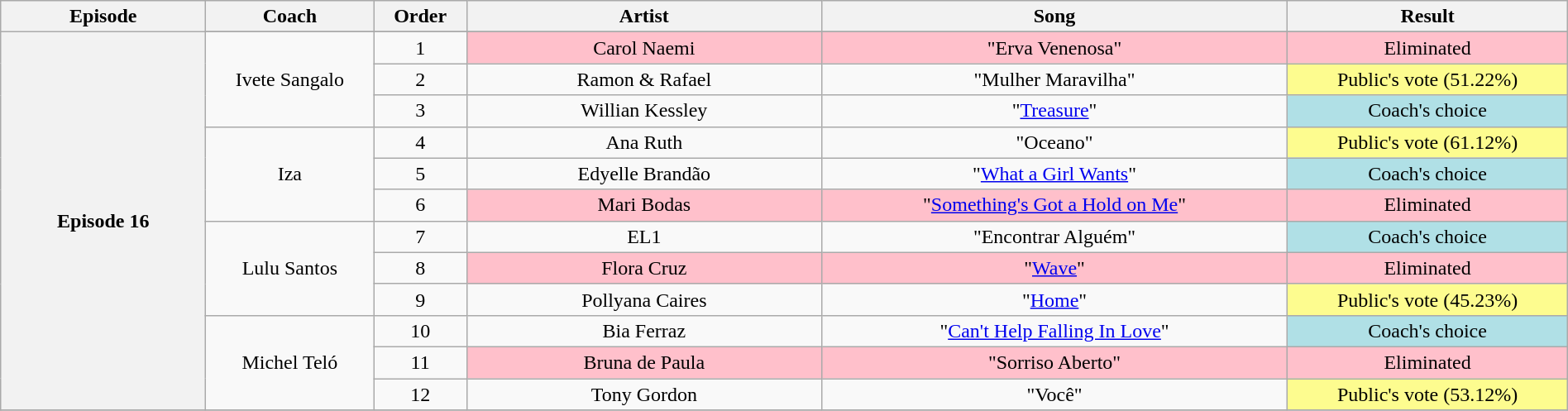<table class="wikitable" style="text-align:center; width:100%;">
<tr>
<th scope="col" width="11%">Episode</th>
<th scope="col" width="09%">Coach</th>
<th scope="col" width="05%">Order</th>
<th scope="col" width="19%">Artist</th>
<th scope="col" width="25%">Song</th>
<th scope="col" width="15%">Result</th>
</tr>
<tr>
<th scope="col" rowspan=13>Episode 16<br></th>
</tr>
<tr>
<td rowspan=3>Ivete Sangalo</td>
<td>1</td>
<td bgcolor=FFC0CB>Carol Naemi</td>
<td bgcolor=FFC0CB>"Erva Venenosa"</td>
<td bgcolor=FFC0CB>Eliminated</td>
</tr>
<tr>
<td>2</td>
<td>Ramon & Rafael</td>
<td>"Mulher Maravilha"</td>
<td bgcolor=FDFC8F>Public's vote (51.22%)</td>
</tr>
<tr>
<td>3</td>
<td>Willian Kessley</td>
<td>"<a href='#'>Treasure</a>"</td>
<td bgcolor=B0E0E6>Coach's choice</td>
</tr>
<tr>
<td rowspan=3>Iza</td>
<td>4</td>
<td>Ana Ruth</td>
<td>"Oceano"</td>
<td bgcolor=FDFC8F>Public's vote (61.12%)</td>
</tr>
<tr>
<td>5</td>
<td>Edyelle Brandão</td>
<td>"<a href='#'>What a Girl Wants</a>"</td>
<td bgcolor=B0E0E6>Coach's choice</td>
</tr>
<tr>
<td>6</td>
<td bgcolor=FFC0CB>Mari Bodas</td>
<td bgcolor=FFC0CB>"<a href='#'>Something's Got a Hold on Me</a>"</td>
<td bgcolor=FFC0CB>Eliminated</td>
</tr>
<tr>
<td rowspan=3>Lulu Santos</td>
<td>7</td>
<td>EL1</td>
<td>"Encontrar Alguém"</td>
<td bgcolor=B0E0E6>Coach's choice</td>
</tr>
<tr>
<td>8</td>
<td bgcolor=FFC0CB>Flora Cruz</td>
<td bgcolor=FFC0CB>"<a href='#'>Wave</a>"</td>
<td bgcolor=FFC0CB>Eliminated</td>
</tr>
<tr>
<td>9</td>
<td>Pollyana Caires</td>
<td>"<a href='#'>Home</a>"</td>
<td bgcolor=FDFC8F>Public's vote (45.23%)</td>
</tr>
<tr>
<td rowspan=3>Michel Teló</td>
<td>10</td>
<td>Bia Ferraz</td>
<td>"<a href='#'>Can't Help Falling In Love</a>"</td>
<td bgcolor=B0E0E6>Coach's choice</td>
</tr>
<tr>
<td>11</td>
<td bgcolor=FFC0CB>Bruna de Paula</td>
<td bgcolor=FFC0CB>"Sorriso Aberto"</td>
<td bgcolor=FFC0CB>Eliminated</td>
</tr>
<tr>
<td>12</td>
<td>Tony Gordon</td>
<td>"Você"</td>
<td bgcolor=FDFC8F>Public's vote (53.12%)</td>
</tr>
<tr>
</tr>
</table>
